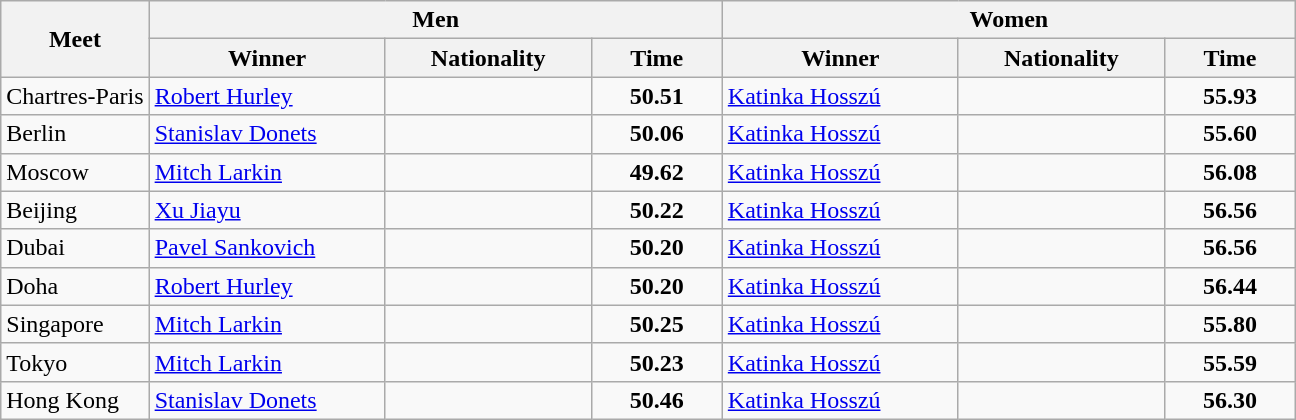<table class="wikitable">
<tr>
<th rowspan="2">Meet</th>
<th colspan="3">Men</th>
<th colspan="3">Women</th>
</tr>
<tr>
<th width=150>Winner</th>
<th width=130>Nationality</th>
<th width=80>Time</th>
<th width=150>Winner</th>
<th width=130>Nationality</th>
<th width=80>Time</th>
</tr>
<tr>
<td>Chartres-Paris</td>
<td><a href='#'>Robert Hurley</a></td>
<td></td>
<td align=center><strong>50.51</strong></td>
<td><a href='#'>Katinka Hosszú</a></td>
<td></td>
<td align=center><strong>55.93</strong></td>
</tr>
<tr>
<td>Berlin</td>
<td><a href='#'>Stanislav Donets</a></td>
<td></td>
<td align=center><strong>50.06</strong></td>
<td><a href='#'>Katinka Hosszú</a></td>
<td></td>
<td align=center><strong>55.60</strong></td>
</tr>
<tr>
<td>Moscow</td>
<td><a href='#'>Mitch Larkin</a></td>
<td></td>
<td align=center><strong>49.62</strong></td>
<td><a href='#'>Katinka Hosszú</a></td>
<td></td>
<td align=center><strong>56.08</strong></td>
</tr>
<tr>
<td>Beijing</td>
<td><a href='#'>Xu Jiayu</a></td>
<td></td>
<td align=center><strong>50.22</strong></td>
<td><a href='#'>Katinka Hosszú</a></td>
<td></td>
<td align=center><strong>56.56</strong></td>
</tr>
<tr>
<td>Dubai</td>
<td><a href='#'>Pavel Sankovich</a></td>
<td></td>
<td align=center><strong>50.20</strong></td>
<td><a href='#'>Katinka Hosszú</a></td>
<td></td>
<td align=center><strong>56.56</strong></td>
</tr>
<tr>
<td>Doha</td>
<td><a href='#'>Robert Hurley</a></td>
<td></td>
<td align=center><strong>50.20</strong></td>
<td><a href='#'>Katinka Hosszú</a></td>
<td></td>
<td align=center><strong>56.44</strong></td>
</tr>
<tr>
<td>Singapore</td>
<td><a href='#'>Mitch Larkin</a></td>
<td></td>
<td align=center><strong>50.25</strong></td>
<td><a href='#'>Katinka Hosszú</a></td>
<td></td>
<td align=center><strong>55.80</strong></td>
</tr>
<tr>
<td>Tokyo</td>
<td><a href='#'>Mitch Larkin</a></td>
<td></td>
<td align=center><strong>50.23</strong></td>
<td><a href='#'>Katinka Hosszú</a></td>
<td></td>
<td align=center><strong>55.59</strong></td>
</tr>
<tr>
<td>Hong Kong</td>
<td><a href='#'>Stanislav Donets</a></td>
<td></td>
<td align=center><strong>50.46</strong></td>
<td><a href='#'>Katinka Hosszú</a></td>
<td></td>
<td align=center><strong>56.30</strong></td>
</tr>
</table>
